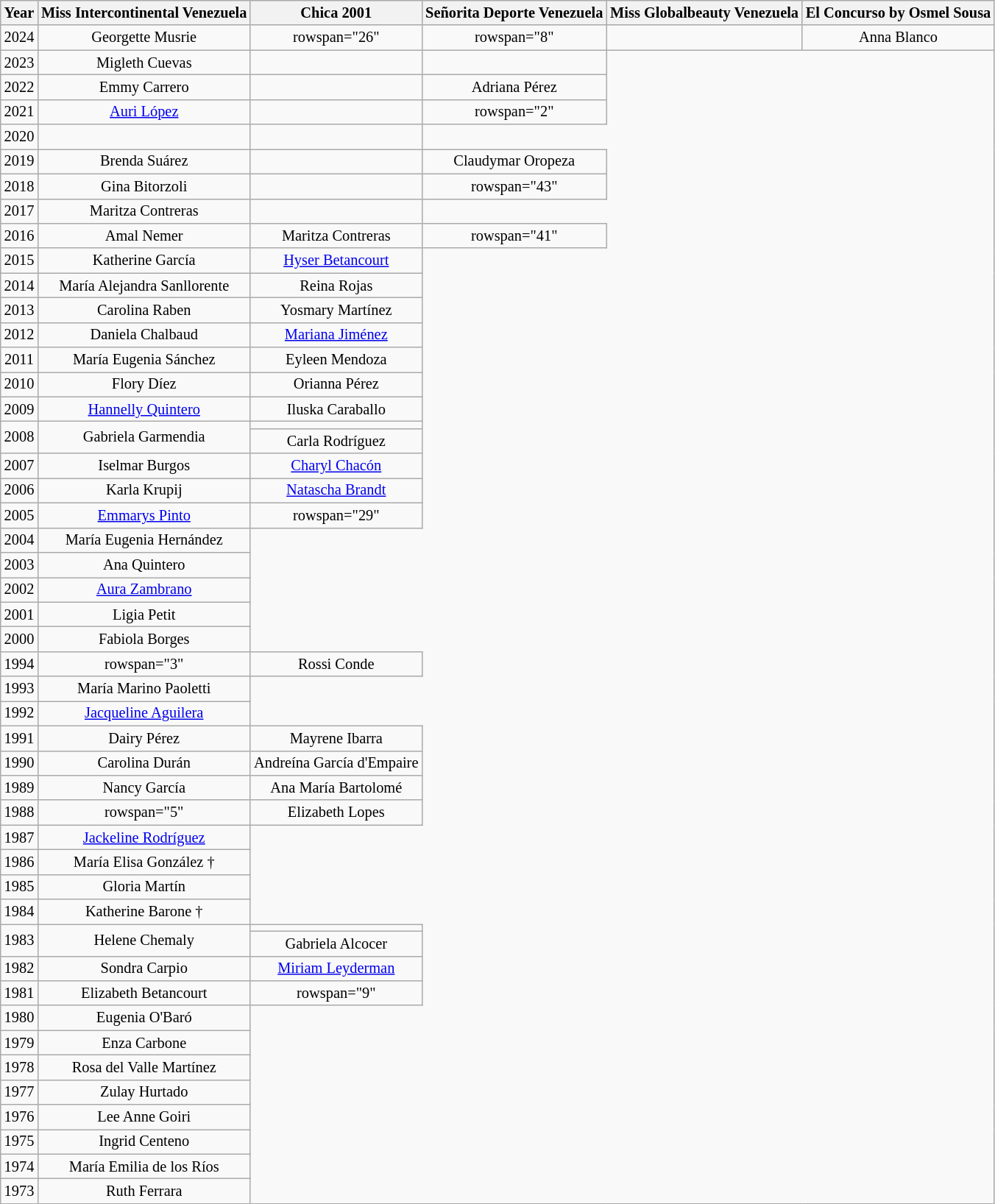<table class="wikitable" style="font-size: 85%; text-align:center;" |>
<tr>
<th>Year</th>
<th>Miss Intercontinental Venezuela<br></th>
<th>Chica 2001<br></th>
<th>Señorita Deporte Venezuela<br></th>
<th>Miss Globalbeauty Venezuela<br></th>
<th>El Concurso by Osmel Sousa<br></th>
</tr>
<tr>
<td>2024</td>
<td>Georgette Musrie<br></td>
<td>rowspan="26" </td>
<td>rowspan="8" </td>
<td></td>
<td>Anna Blanco</td>
</tr>
<tr>
<td>2023</td>
<td>Migleth Cuevas<br></td>
<td></td>
<td></td>
</tr>
<tr>
<td>2022</td>
<td>Emmy Carrero<br></td>
<td></td>
<td>Adriana Pérez</td>
</tr>
<tr>
<td>2021</td>
<td><a href='#'>Auri López</a><br></td>
<td></td>
<td>rowspan="2" </td>
</tr>
<tr>
<td>2020</td>
<td></td>
<td></td>
</tr>
<tr>
<td>2019</td>
<td>Brenda Suárez<br></td>
<td></td>
<td>Claudymar Oropeza</td>
</tr>
<tr>
<td>2018</td>
<td>Gina Bitorzoli<br></td>
<td></td>
<td>rowspan="43" </td>
</tr>
<tr>
<td>2017</td>
<td>Maritza Contreras<br></td>
<td></td>
</tr>
<tr>
<td>2016</td>
<td>Amal Nemer<br></td>
<td>Maritza Contreras<br></td>
<td>rowspan="41" </td>
</tr>
<tr>
<td>2015</td>
<td>Katherine García<br></td>
<td><a href='#'>Hyser Betancourt</a><br></td>
</tr>
<tr>
<td>2014</td>
<td>María Alejandra Sanllorente</td>
<td>Reina Rojas<br></td>
</tr>
<tr>
<td>2013</td>
<td>Carolina Raben</td>
<td>Yosmary Martínez<br></td>
</tr>
<tr>
<td>2012</td>
<td>Daniela Chalbaud<br></td>
<td><a href='#'>Mariana Jiménez</a><br></td>
</tr>
<tr>
<td>2011</td>
<td>María Eugenia Sánchez</td>
<td>Eyleen Mendoza<br></td>
</tr>
<tr>
<td>2010</td>
<td>Flory Díez<br></td>
<td>Orianna Pérez<br></td>
</tr>
<tr>
<td>2009</td>
<td><a href='#'>Hannelly Quintero</a><br></td>
<td>Iluska Caraballo<br></td>
</tr>
<tr>
<td rowspan="2">2008</td>
<td rowspan="2">Gabriela Garmendia<br></td>
<td></td>
</tr>
<tr>
<td>Carla Rodríguez<br></td>
</tr>
<tr>
<td>2007</td>
<td>Iselmar Burgos<br></td>
<td><a href='#'>Charyl Chacón</a><br></td>
</tr>
<tr>
<td>2006</td>
<td>Karla Krupij</td>
<td><a href='#'>Natascha Brandt</a><br></td>
</tr>
<tr>
<td>2005</td>
<td><a href='#'>Emmarys Pinto</a><br></td>
<td>rowspan="29" </td>
</tr>
<tr>
<td>2004</td>
<td>María Eugenia Hernández<br></td>
</tr>
<tr>
<td>2003</td>
<td>Ana Quintero<br></td>
</tr>
<tr>
<td>2002</td>
<td><a href='#'>Aura Zambrano</a><br></td>
</tr>
<tr>
<td>2001</td>
<td>Ligia Petit<br></td>
</tr>
<tr>
<td>2000</td>
<td>Fabiola Borges<br></td>
</tr>
<tr>
<td>1994</td>
<td>rowspan="3" </td>
<td>Rossi Conde<br></td>
</tr>
<tr>
<td>1993</td>
<td>María Marino Paoletti<br></td>
</tr>
<tr>
<td>1992</td>
<td><a href='#'>Jacqueline Aguilera</a><br></td>
</tr>
<tr>
<td>1991</td>
<td>Dairy Pérez<br></td>
<td>Mayrene Ibarra<br></td>
</tr>
<tr>
<td>1990</td>
<td>Carolina Durán<br></td>
<td>Andreína García d'Empaire<br></td>
</tr>
<tr>
<td>1989</td>
<td>Nancy García<br></td>
<td>Ana María Bartolomé<br></td>
</tr>
<tr>
<td>1988</td>
<td>rowspan="5" </td>
<td>Elizabeth Lopes<br></td>
</tr>
<tr>
<td>1987</td>
<td><a href='#'>Jackeline Rodríguez</a><br></td>
</tr>
<tr>
<td>1986</td>
<td>María Elisa González †<br></td>
</tr>
<tr>
<td>1985</td>
<td>Gloria Martín<br></td>
</tr>
<tr>
<td>1984</td>
<td>Katherine Barone †<br></td>
</tr>
<tr>
<td rowspan="2">1983</td>
<td rowspan="2">Helene Chemaly<br></td>
<td></td>
</tr>
<tr>
<td>Gabriela Alcocer<br></td>
</tr>
<tr>
<td>1982</td>
<td>Sondra Carpio<br></td>
<td><a href='#'>Miriam Leyderman</a><br></td>
</tr>
<tr>
<td>1981</td>
<td>Elizabeth Betancourt</td>
<td>rowspan="9" </td>
</tr>
<tr>
<td>1980</td>
<td>Eugenia O'Baró</td>
</tr>
<tr>
<td>1979</td>
<td>Enza Carbone<br></td>
</tr>
<tr>
<td>1978</td>
<td>Rosa del Valle Martínez</td>
</tr>
<tr>
<td>1977</td>
<td>Zulay Hurtado</td>
</tr>
<tr>
<td>1976</td>
<td>Lee Anne Goiri</td>
</tr>
<tr>
<td>1975</td>
<td>Ingrid Centeno</td>
</tr>
<tr>
<td>1974</td>
<td>María Emilia de los Ríos<br></td>
</tr>
<tr>
<td>1973</td>
<td>Ruth Ferrara</td>
</tr>
</table>
